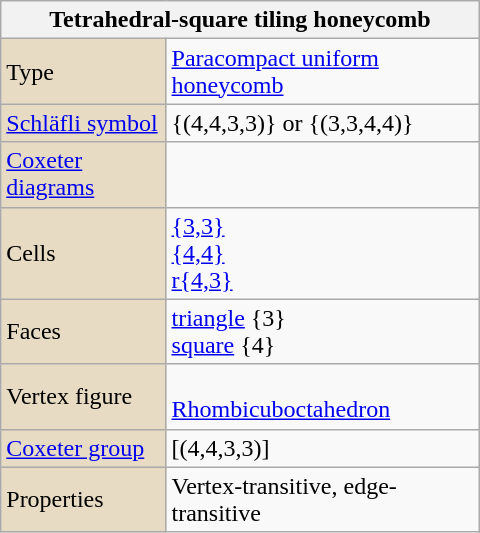<table class="wikitable" align="right" style="margin-left:10px" width="320">
<tr>
<th bgcolor=#e7dcc3 colspan=2>Tetrahedral-square tiling honeycomb</th>
</tr>
<tr>
<td bgcolor=#e7dcc3>Type</td>
<td><a href='#'>Paracompact uniform honeycomb</a></td>
</tr>
<tr>
<td bgcolor=#e7dcc3><a href='#'>Schläfli symbol</a></td>
<td>{(4,4,3,3)} or {(3,3,4,4)}</td>
</tr>
<tr>
<td bgcolor=#e7dcc3><a href='#'>Coxeter diagrams</a></td>
<td></td>
</tr>
<tr>
<td bgcolor=#e7dcc3>Cells</td>
<td><a href='#'>{3,3}</a> <br><a href='#'>{4,4}</a> <br><a href='#'>r{4,3}</a> </td>
</tr>
<tr>
<td bgcolor=#e7dcc3>Faces</td>
<td><a href='#'>triangle</a> {3}<br><a href='#'>square</a> {4}</td>
</tr>
<tr>
<td bgcolor=#e7dcc3>Vertex figure</td>
<td><br><a href='#'>Rhombicuboctahedron</a></td>
</tr>
<tr>
<td bgcolor=#e7dcc3><a href='#'>Coxeter group</a></td>
<td>[(4,4,3,3)]</td>
</tr>
<tr>
<td bgcolor=#e7dcc3>Properties</td>
<td>Vertex-transitive, edge-transitive</td>
</tr>
</table>
